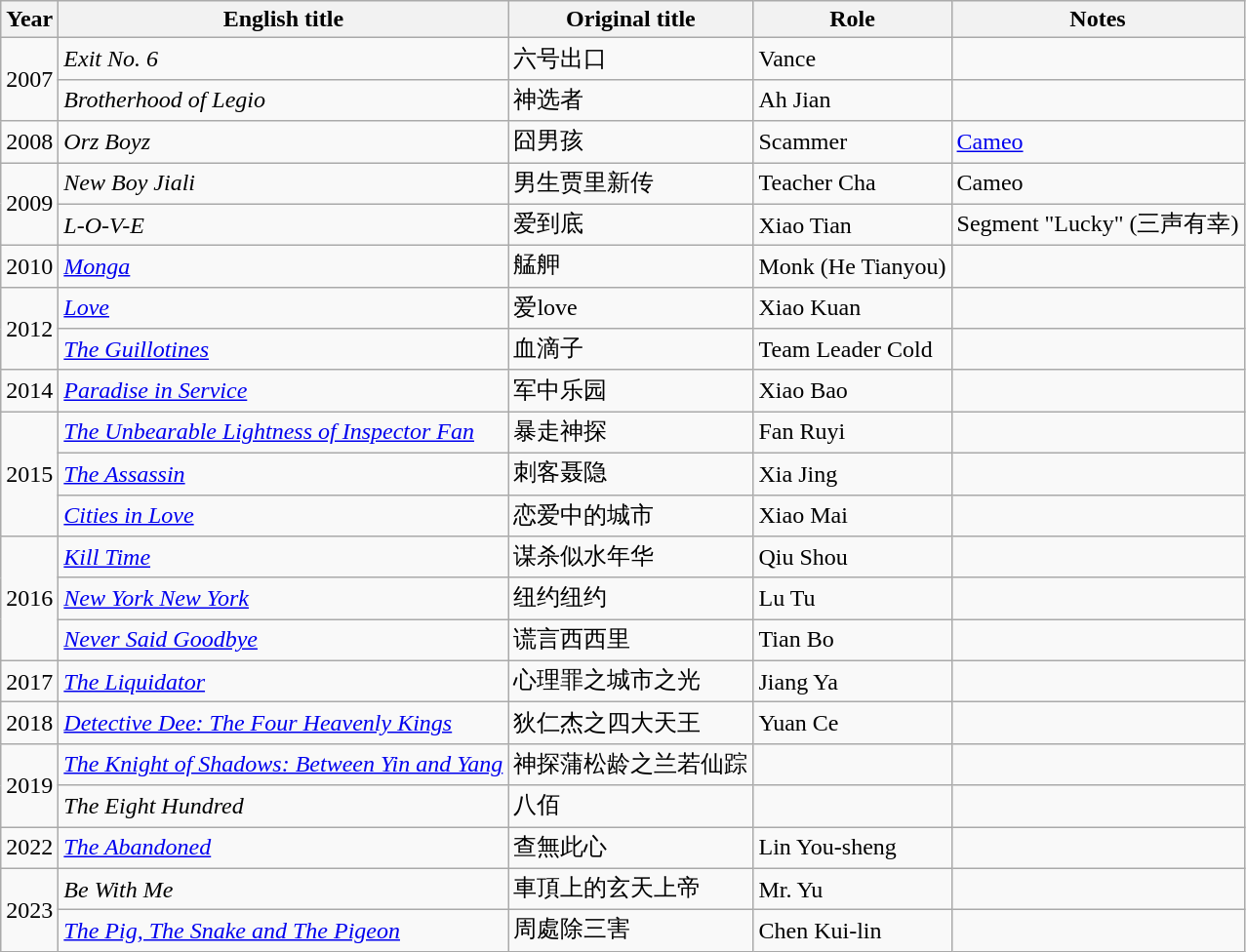<table class="wikitable sortable">
<tr>
<th>Year</th>
<th>English title</th>
<th>Original title</th>
<th>Role</th>
<th class="unsortable">Notes</th>
</tr>
<tr>
<td rowspan=2>2007</td>
<td><em>Exit No. 6</em></td>
<td>六号出口</td>
<td>Vance</td>
<td></td>
</tr>
<tr>
<td><em>Brotherhood of Legio</em></td>
<td>神选者</td>
<td>Ah Jian</td>
<td></td>
</tr>
<tr>
<td>2008</td>
<td><em>Orz Boyz</em></td>
<td>囧男孩</td>
<td>Scammer</td>
<td><a href='#'>Cameo</a></td>
</tr>
<tr>
<td rowspan=2>2009</td>
<td><em>New Boy Jiali</em></td>
<td>男生贾里新传</td>
<td>Teacher Cha</td>
<td>Cameo</td>
</tr>
<tr>
<td><em>L-O-V-E</em></td>
<td>爱到底</td>
<td>Xiao Tian</td>
<td>Segment "Lucky" (三声有幸)</td>
</tr>
<tr>
<td>2010</td>
<td><em><a href='#'>Monga</a></em></td>
<td>艋舺</td>
<td>Monk (He Tianyou)</td>
<td></td>
</tr>
<tr>
<td rowspan=2>2012</td>
<td><em><a href='#'>Love</a></em></td>
<td>爱love</td>
<td>Xiao Kuan</td>
<td></td>
</tr>
<tr>
<td><em><a href='#'>The Guillotines</a></em></td>
<td>血滴子</td>
<td>Team Leader Cold</td>
<td></td>
</tr>
<tr>
<td>2014</td>
<td><em><a href='#'>Paradise in Service</a></em></td>
<td>军中乐园</td>
<td>Xiao Bao</td>
<td></td>
</tr>
<tr>
<td rowspan=3>2015</td>
<td><em><a href='#'>The Unbearable Lightness of Inspector Fan</a></em></td>
<td>暴走神探</td>
<td>Fan Ruyi</td>
<td></td>
</tr>
<tr>
<td><em><a href='#'>The Assassin</a></em></td>
<td>刺客聂隐</td>
<td>Xia Jing</td>
<td></td>
</tr>
<tr>
<td><em><a href='#'>Cities in Love</a></em></td>
<td>恋爱中的城市</td>
<td>Xiao Mai</td>
<td></td>
</tr>
<tr>
<td rowspan=3>2016</td>
<td><em><a href='#'>Kill Time</a></em></td>
<td>谋杀似水年华</td>
<td>Qiu Shou</td>
<td></td>
</tr>
<tr>
<td><em><a href='#'>New York New York</a></em></td>
<td>纽约纽约</td>
<td>Lu Tu</td>
<td></td>
</tr>
<tr>
<td><em><a href='#'>Never Said Goodbye</a></em></td>
<td>谎言西西里</td>
<td>Tian Bo</td>
<td></td>
</tr>
<tr>
<td>2017</td>
<td><em><a href='#'>The Liquidator</a></em></td>
<td>心理罪之城市之光</td>
<td>Jiang Ya</td>
<td></td>
</tr>
<tr>
<td>2018</td>
<td><em><a href='#'>Detective Dee: The Four Heavenly Kings</a></em></td>
<td>狄仁杰之四大天王</td>
<td>Yuan Ce</td>
<td></td>
</tr>
<tr>
<td rowspan=2>2019</td>
<td><em><a href='#'>The Knight of Shadows: Between Yin and Yang</a></em></td>
<td>神探蒲松龄之兰若仙踪</td>
<td></td>
<td></td>
</tr>
<tr>
<td><em>The Eight Hundred</em></td>
<td>八佰</td>
<td></td>
<td></td>
</tr>
<tr>
<td>2022</td>
<td><em><a href='#'>The Abandoned</a></em></td>
<td>查無此心</td>
<td>Lin You-sheng</td>
<td></td>
</tr>
<tr>
<td rowspan="2">2023</td>
<td><em>Be With Me</em></td>
<td>車頂上的玄天上帝</td>
<td>Mr. Yu</td>
<td></td>
</tr>
<tr>
<td><em><a href='#'>The Pig, The Snake and The Pigeon</a></em></td>
<td>周處除三害</td>
<td>Chen Kui-lin</td>
<td></td>
</tr>
</table>
